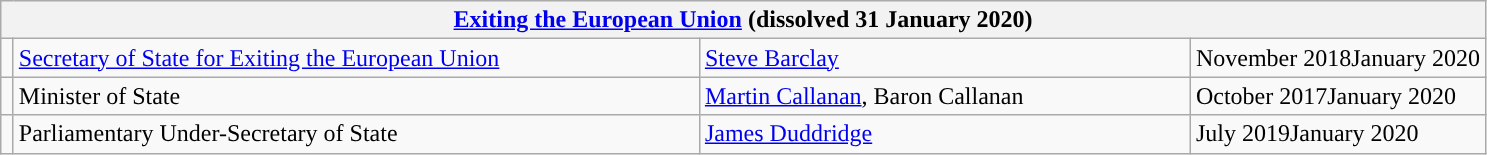<table class="wikitable">
<tr>
<th colspan="4"><a href='#'>Exiting the European Union</a> (dissolved 31 January 2020)</th>
</tr>
<tr>
<td style="width: 1px; background: "></td>
<td style="width: 450px;"><a href='#'>Secretary of State for Exiting the European Union</a></td>
<td style="width: 320px;"><a href='#'>Steve Barclay</a></td>
<td>November 2018January 2020</td>
</tr>
<tr>
<td style="width: 1px; background: "></td>
<td style="width: 450px;">Minister of State</td>
<td><a href='#'>Martin Callanan</a>, Baron Callanan</td>
<td>October 2017January 2020</td>
</tr>
<tr>
<td style="width: 1px; background: "></td>
<td>Parliamentary Under-Secretary of State</td>
<td><a href='#'>James Duddridge</a></td>
<td>July 2019January 2020</td>
</tr>
</table>
